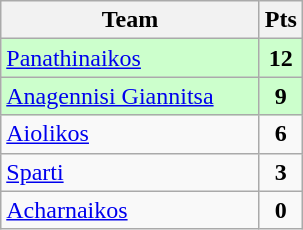<table class="wikitable" style="text-align: center;">
<tr>
<th width=165>Team</th>
<th width=20>Pts</th>
</tr>
<tr bgcolor="#ccffcc">
<td align=left><a href='#'>Panathinaikos</a></td>
<td><strong>12</strong></td>
</tr>
<tr bgcolor="#ccffcc">
<td align=left><a href='#'>Anagennisi Giannitsa</a></td>
<td><strong>9</strong></td>
</tr>
<tr>
<td align=left><a href='#'>Aiolikos</a></td>
<td><strong>6</strong></td>
</tr>
<tr>
<td align=left><a href='#'>Sparti</a></td>
<td><strong>3</strong></td>
</tr>
<tr>
<td align=left><a href='#'>Acharnaikos</a></td>
<td><strong>0</strong></td>
</tr>
</table>
